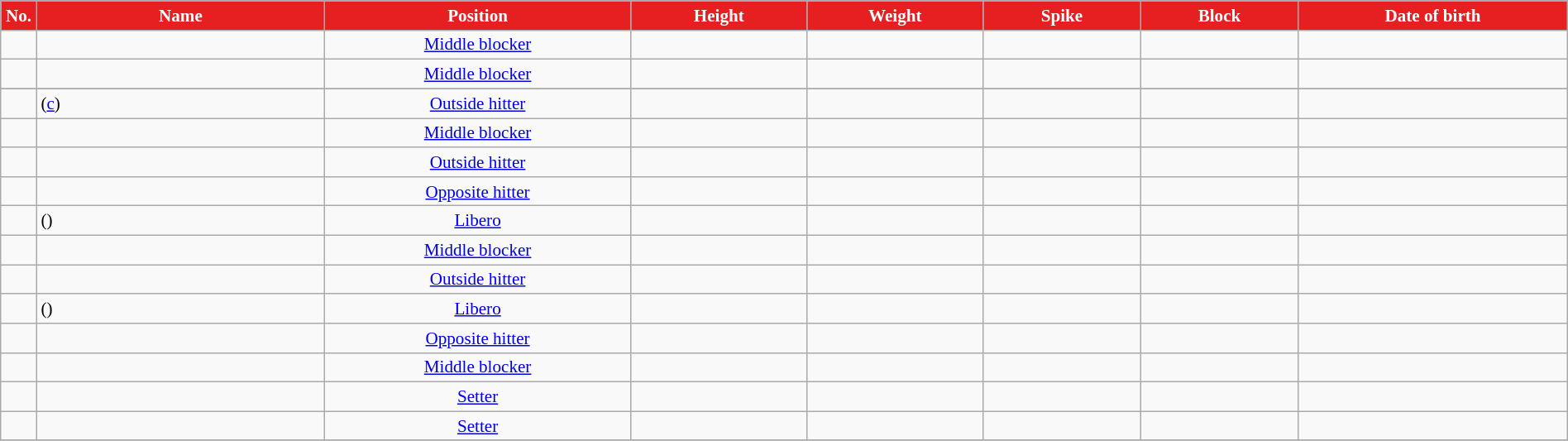<table class="wikitable sortable" style="font-size:88%; text-align:center; width:100%;">
<tr>
<th style="width:1em; background:#E62020; color:white;">No.</th>
<th style="width:15em; background:#E62020; color:white;">Name</th>
<th style="width:16em; background:#E62020; color:white;">Position</th>
<th style="width:9em; background:#E62020; color:white;">Height</th>
<th style="width:9em; background:#E62020; color:white;">Weight</th>
<th style="width:8em; background:#E62020; color:white;">Spike</th>
<th style="width:8em; background:#E62020; color:white;">Block</th>
<th style="width:14em; background:#E62020; color:white;">Date of birth</th>
</tr>
<tr>
<td></td>
<td align=left> </td>
<td><a href='#'>Middle blocker</a></td>
<td></td>
<td></td>
<td></td>
<td></td>
<td></td>
</tr>
<tr>
<td></td>
<td align=left> </td>
<td><a href='#'>Middle blocker</a></td>
<td></td>
<td></td>
<td></td>
<td></td>
<td></td>
</tr>
<tr>
</tr>
<tr>
<td></td>
<td align=left>  (<a href='#'>c</a>)</td>
<td><a href='#'>Outside hitter</a></td>
<td></td>
<td></td>
<td></td>
<td></td>
<td align=right></td>
</tr>
<tr>
<td></td>
<td align=left> </td>
<td><a href='#'>Middle blocker</a></td>
<td></td>
<td></td>
<td></td>
<td></td>
<td align=right></td>
</tr>
<tr>
<td></td>
<td align=left> </td>
<td><a href='#'>Outside hitter</a></td>
<td></td>
<td></td>
<td></td>
<td></td>
<td align=right></td>
</tr>
<tr>
<td></td>
<td align=left> </td>
<td><a href='#'>Opposite hitter</a></td>
<td></td>
<td></td>
<td></td>
<td></td>
<td align=right></td>
</tr>
<tr>
<td></td>
<td align=left>  ()</td>
<td><a href='#'>Libero</a></td>
<td></td>
<td></td>
<td></td>
<td></td>
<td align=right></td>
</tr>
<tr>
<td></td>
<td align=left> </td>
<td><a href='#'>Middle blocker</a></td>
<td></td>
<td></td>
<td></td>
<td></td>
<td align=right></td>
</tr>
<tr>
<td></td>
<td align=left> </td>
<td><a href='#'>Outside hitter</a></td>
<td></td>
<td></td>
<td></td>
<td></td>
<td align=right></td>
</tr>
<tr>
<td></td>
<td align=left>  ()</td>
<td><a href='#'>Libero</a></td>
<td></td>
<td></td>
<td></td>
<td></td>
<td align=right></td>
</tr>
<tr>
<td></td>
<td align=left> </td>
<td><a href='#'>Opposite hitter</a></td>
<td></td>
<td></td>
<td></td>
<td></td>
<td align=right></td>
</tr>
<tr>
<td></td>
<td align=left> </td>
<td><a href='#'>Middle blocker</a></td>
<td></td>
<td></td>
<td></td>
<td></td>
<td align=right></td>
</tr>
<tr>
<td></td>
<td align=left> </td>
<td><a href='#'>Setter</a></td>
<td></td>
<td></td>
<td></td>
<td></td>
<td align=right></td>
</tr>
<tr>
<td></td>
<td align=left> </td>
<td><a href='#'>Setter</a></td>
<td></td>
<td></td>
<td></td>
<td></td>
<td></td>
</tr>
<tr>
</tr>
</table>
